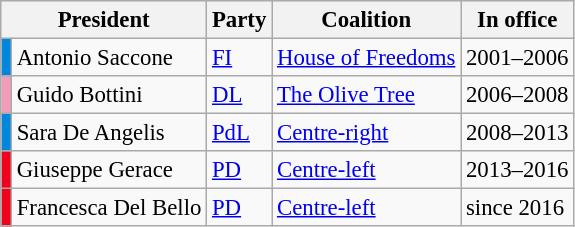<table class="wikitable" style="font-size:95%">
<tr style="background:#efefef;">
<th colspan=2>President</th>
<th>Party</th>
<th>Coalition</th>
<th>In office</th>
</tr>
<tr>
<td bgcolor="#0087DC"></td>
<td>Antonio Saccone</td>
<td><a href='#'>FI</a></td>
<td><a href='#'>House of Freedoms</a></td>
<td>2001–2006</td>
</tr>
<tr>
<td bgcolor="#F19CBB"></td>
<td>Guido Bottini</td>
<td><a href='#'>DL</a></td>
<td><a href='#'>The Olive Tree</a></td>
<td>2006–2008</td>
</tr>
<tr>
<td bgcolor="#0087DC"></td>
<td>Sara De Angelis</td>
<td><a href='#'>PdL</a></td>
<td><a href='#'>Centre-right</a></td>
<td>2008–2013</td>
</tr>
<tr>
<td bgcolor="#F0001C"></td>
<td>Giuseppe Gerace</td>
<td><a href='#'>PD</a></td>
<td><a href='#'>Centre-left</a></td>
<td>2013–2016</td>
</tr>
<tr>
<td bgcolor="#F0001C"></td>
<td>Francesca Del Bello</td>
<td><a href='#'>PD</a></td>
<td><a href='#'>Centre-left</a></td>
<td>since 2016</td>
</tr>
</table>
